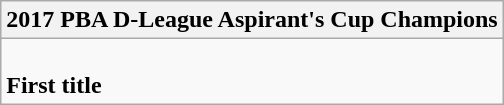<table class="wikitable" "text-align:center" "margin-left: auto; margin-right: auto; border: none;">
<tr>
<th>2017 PBA D-League Aspirant's Cup Champions</th>
</tr>
<tr>
<td><strong></strong><br> <strong>First title</strong></td>
</tr>
</table>
